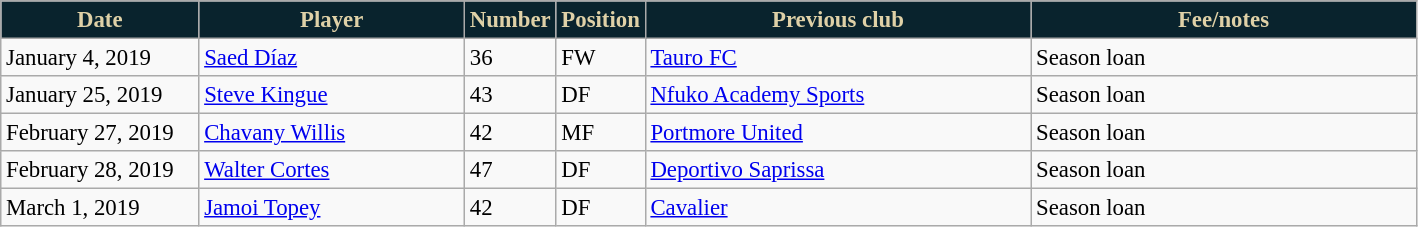<table class="wikitable" style="text-align:left; font-size:95%;">
<tr>
<th style="background:#09232D; color:#DFD1A7; width:125px;">Date</th>
<th style="background:#09232D; color:#DFD1A7; width:170px;">Player</th>
<th style="background:#09232D; color:#DFD1A7; width:50px;">Number</th>
<th style="background:#09232D; color:#DFD1A7; width:50px;">Position</th>
<th style="background:#09232D; color:#DFD1A7; width:250px;">Previous club</th>
<th style="background:#09232D; color:#DFD1A7; width:250px;">Fee/notes</th>
</tr>
<tr>
<td>January 4, 2019</td>
<td> <a href='#'>Saed Díaz</a></td>
<td>36</td>
<td>FW</td>
<td> <a href='#'>Tauro FC</a></td>
<td>Season loan</td>
</tr>
<tr>
<td>January 25, 2019</td>
<td> <a href='#'>Steve Kingue</a></td>
<td>43</td>
<td>DF</td>
<td> <a href='#'>Nfuko Academy Sports</a></td>
<td>Season loan</td>
</tr>
<tr>
<td>February 27, 2019</td>
<td> <a href='#'>Chavany Willis</a></td>
<td>42</td>
<td>MF</td>
<td> <a href='#'>Portmore United</a></td>
<td>Season loan</td>
</tr>
<tr>
<td>February 28, 2019</td>
<td> <a href='#'>Walter Cortes</a></td>
<td>47</td>
<td>DF</td>
<td> <a href='#'>Deportivo Saprissa</a></td>
<td>Season loan</td>
</tr>
<tr>
<td>March 1, 2019</td>
<td> <a href='#'>Jamoi Topey</a></td>
<td>42</td>
<td>DF</td>
<td> <a href='#'>Cavalier</a></td>
<td>Season loan</td>
</tr>
</table>
